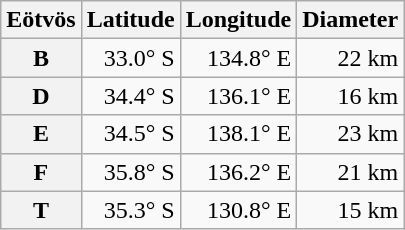<table class="wikitable" style="text-align: right;">
<tr>
<th scope="col">Eötvös</th>
<th scope="col">Latitude</th>
<th scope="col">Longitude</th>
<th scope="col">Diameter</th>
</tr>
<tr>
<th scope="row">B</th>
<td>33.0° S</td>
<td>134.8° E</td>
<td>22 km</td>
</tr>
<tr>
<th scope="row">D</th>
<td>34.4° S</td>
<td>136.1° E</td>
<td>16 km</td>
</tr>
<tr>
<th scope="row">E</th>
<td>34.5° S</td>
<td>138.1° E</td>
<td>23 km</td>
</tr>
<tr>
<th scope="row">F</th>
<td>35.8° S</td>
<td>136.2° E</td>
<td>21 km</td>
</tr>
<tr>
<th scope="row">T</th>
<td>35.3° S</td>
<td>130.8° E</td>
<td>15 km</td>
</tr>
</table>
